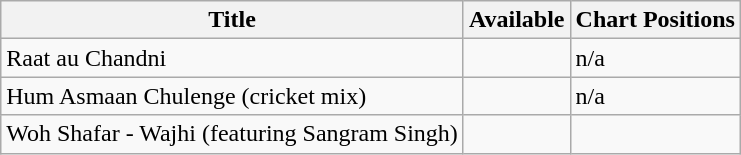<table class="wikitable">
<tr>
<th>Title</th>
<th>Available</th>
<th>Chart Positions</th>
</tr>
<tr>
<td>Raat au Chandni</td>
<td></td>
<td>n/a</td>
</tr>
<tr>
<td>Hum Asmaan Chulenge (cricket mix)</td>
<td></td>
<td>n/a</td>
</tr>
<tr>
<td>Woh Shafar - Wajhi (featuring Sangram Singh)</td>
<td></td>
<td></td>
</tr>
</table>
